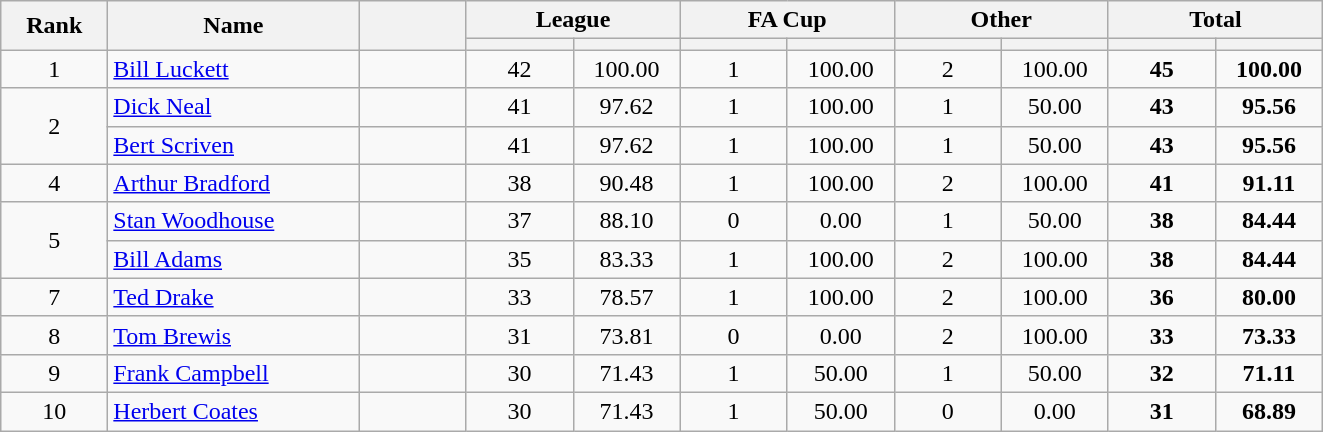<table class="wikitable plainrowheaders" style="text-align:center;">
<tr>
<th scope="col" rowspan="2" style="width:4em;">Rank</th>
<th scope="col" rowspan="2" style="width:10em;">Name</th>
<th scope="col" rowspan="2" style="width:4em;"></th>
<th scope="col" colspan="2">League</th>
<th scope="col" colspan="2">FA Cup</th>
<th scope="col" colspan="2">Other</th>
<th scope="col" colspan="2">Total</th>
</tr>
<tr>
<th scope="col" style="width:4em;"></th>
<th scope="col" style="width:4em;"></th>
<th scope="col" style="width:4em;"></th>
<th scope="col" style="width:4em;"></th>
<th scope="col" style="width:4em;"></th>
<th scope="col" style="width:4em;"></th>
<th scope="col" style="width:4em;"></th>
<th scope="col" style="width:4em;"></th>
</tr>
<tr>
<td>1</td>
<td align="left"><a href='#'>Bill Luckett</a></td>
<td></td>
<td>42</td>
<td>100.00</td>
<td>1</td>
<td>100.00</td>
<td>2</td>
<td>100.00</td>
<td><strong>45</strong></td>
<td><strong>100.00</strong></td>
</tr>
<tr>
<td rowspan="2">2</td>
<td align="left"><a href='#'>Dick Neal</a></td>
<td></td>
<td>41</td>
<td>97.62</td>
<td>1</td>
<td>100.00</td>
<td>1</td>
<td>50.00</td>
<td><strong>43</strong></td>
<td><strong>95.56</strong></td>
</tr>
<tr>
<td align="left"><a href='#'>Bert Scriven</a></td>
<td></td>
<td>41</td>
<td>97.62</td>
<td>1</td>
<td>100.00</td>
<td>1</td>
<td>50.00</td>
<td><strong>43</strong></td>
<td><strong>95.56</strong></td>
</tr>
<tr>
<td>4</td>
<td align="left"><a href='#'>Arthur Bradford</a></td>
<td></td>
<td>38</td>
<td>90.48</td>
<td>1</td>
<td>100.00</td>
<td>2</td>
<td>100.00</td>
<td><strong>41</strong></td>
<td><strong>91.11</strong></td>
</tr>
<tr>
<td rowspan="2">5</td>
<td align="left"><a href='#'>Stan Woodhouse</a></td>
<td></td>
<td>37</td>
<td>88.10</td>
<td>0</td>
<td>0.00</td>
<td>1</td>
<td>50.00</td>
<td><strong>38</strong></td>
<td><strong>84.44</strong></td>
</tr>
<tr>
<td align="left"><a href='#'>Bill Adams</a></td>
<td></td>
<td>35</td>
<td>83.33</td>
<td>1</td>
<td>100.00</td>
<td>2</td>
<td>100.00</td>
<td><strong>38</strong></td>
<td><strong>84.44</strong></td>
</tr>
<tr>
<td>7</td>
<td align="left"><a href='#'>Ted Drake</a></td>
<td></td>
<td>33</td>
<td>78.57</td>
<td>1</td>
<td>100.00</td>
<td>2</td>
<td>100.00</td>
<td><strong>36</strong></td>
<td><strong>80.00</strong></td>
</tr>
<tr>
<td>8</td>
<td align="left"><a href='#'>Tom Brewis</a></td>
<td></td>
<td>31</td>
<td>73.81</td>
<td>0</td>
<td>0.00</td>
<td>2</td>
<td>100.00</td>
<td><strong>33</strong></td>
<td><strong>73.33</strong></td>
</tr>
<tr>
<td>9</td>
<td align="left"><a href='#'>Frank Campbell</a></td>
<td></td>
<td>30</td>
<td>71.43</td>
<td>1</td>
<td>50.00</td>
<td>1</td>
<td>50.00</td>
<td><strong>32</strong></td>
<td><strong>71.11</strong></td>
</tr>
<tr>
<td>10</td>
<td align="left"><a href='#'>Herbert Coates</a></td>
<td></td>
<td>30</td>
<td>71.43</td>
<td>1</td>
<td>50.00</td>
<td>0</td>
<td>0.00</td>
<td><strong>31</strong></td>
<td><strong>68.89</strong></td>
</tr>
</table>
